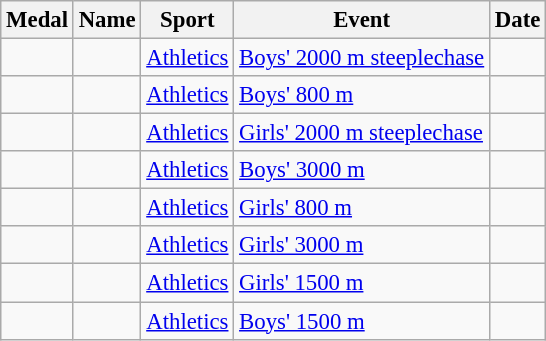<table class="wikitable sortable" style="font-size: 95%;">
<tr>
<th>Medal</th>
<th>Name</th>
<th>Sport</th>
<th>Event</th>
<th>Date</th>
</tr>
<tr>
<td></td>
<td></td>
<td><a href='#'>Athletics</a></td>
<td><a href='#'>Boys' 2000 m steeplechase</a></td>
<td></td>
</tr>
<tr>
<td></td>
<td></td>
<td><a href='#'>Athletics</a></td>
<td><a href='#'>Boys' 800 m</a></td>
<td></td>
</tr>
<tr>
<td></td>
<td></td>
<td><a href='#'>Athletics</a></td>
<td><a href='#'>Girls' 2000 m steeplechase</a></td>
<td></td>
</tr>
<tr>
<td></td>
<td></td>
<td><a href='#'>Athletics</a></td>
<td><a href='#'>Boys' 3000 m</a></td>
<td></td>
</tr>
<tr>
<td></td>
<td></td>
<td><a href='#'>Athletics</a></td>
<td><a href='#'>Girls' 800 m</a></td>
<td></td>
</tr>
<tr>
<td></td>
<td></td>
<td><a href='#'>Athletics</a></td>
<td><a href='#'>Girls' 3000 m</a></td>
<td></td>
</tr>
<tr>
<td></td>
<td></td>
<td><a href='#'>Athletics</a></td>
<td><a href='#'>Girls' 1500 m</a></td>
<td></td>
</tr>
<tr>
<td></td>
<td></td>
<td><a href='#'>Athletics</a></td>
<td><a href='#'>Boys' 1500 m</a></td>
<td></td>
</tr>
</table>
